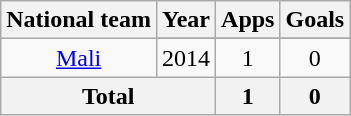<table class="wikitable" style="text-align:center">
<tr>
<th>National team</th>
<th>Year</th>
<th>Apps</th>
<th>Goals</th>
</tr>
<tr>
<td rowspan="2"><a href='#'>Mali</a></td>
</tr>
<tr>
<td>2014</td>
<td>1</td>
<td>0</td>
</tr>
<tr>
<th colspan=2>Total</th>
<th>1</th>
<th>0</th>
</tr>
</table>
